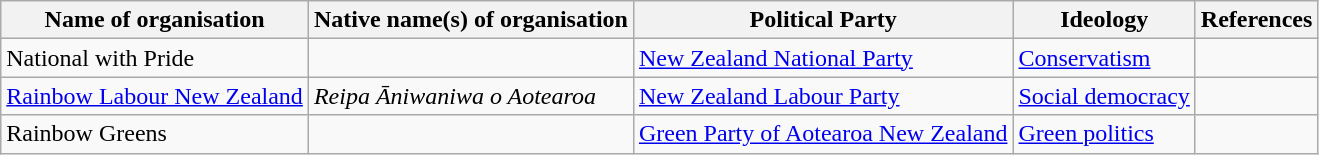<table class="wikitable">
<tr>
<th>Name of organisation</th>
<th>Native name(s) of organisation</th>
<th>Political Party</th>
<th>Ideology</th>
<th>References</th>
</tr>
<tr>
<td>National with Pride</td>
<td></td>
<td><a href='#'>New Zealand National Party</a></td>
<td><a href='#'>Conservatism</a></td>
<td></td>
</tr>
<tr>
<td><a href='#'>Rainbow Labour New Zealand</a></td>
<td><em>Reipa Āniwaniwa o Aotearoa</em></td>
<td><a href='#'>New Zealand Labour Party</a></td>
<td><a href='#'>Social democracy</a></td>
<td></td>
</tr>
<tr>
<td>Rainbow Greens</td>
<td></td>
<td><a href='#'>Green Party of Aotearoa New Zealand</a></td>
<td><a href='#'>Green politics</a></td>
<td></td>
</tr>
</table>
